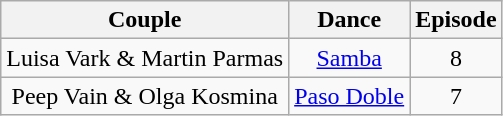<table class="wikitable">
<tr>
<th>Couple</th>
<th>Dance</th>
<th>Episode</th>
</tr>
<tr -->
<td align="center">Luisa Vark & Martin Parmas</td>
<td align="center"><a href='#'>Samba</a></td>
<td align="center">8</td>
</tr>
<tr>
<td align="center" rowspan="1">Peep Vain & Olga Kosmina</td>
<td align="center"><a href='#'>Paso Doble</a></td>
<td align="center">7</td>
</tr>
</table>
